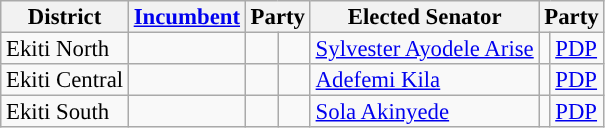<table class="sortable wikitable" style="font-size:95%;line-height:14px;">
<tr>
<th class="unsortable">District</th>
<th class="unsortable"><a href='#'>Incumbent</a></th>
<th colspan="2">Party</th>
<th class="unsortable">Elected Senator</th>
<th colspan="2">Party</th>
</tr>
<tr>
<td>Ekiti North</td>
<td></td>
<td></td>
<td></td>
<td><a href='#'>Sylvester Ayodele Arise</a></td>
<td style="background:"></td>
<td><a href='#'>PDP</a></td>
</tr>
<tr>
<td>Ekiti Central</td>
<td></td>
<td></td>
<td></td>
<td><a href='#'>Adefemi Kila</a></td>
<td style="background:"></td>
<td><a href='#'>PDP</a></td>
</tr>
<tr>
<td>Ekiti South</td>
<td></td>
<td></td>
<td></td>
<td><a href='#'>Sola Akinyede</a></td>
<td style="background:"></td>
<td><a href='#'>PDP</a></td>
</tr>
</table>
